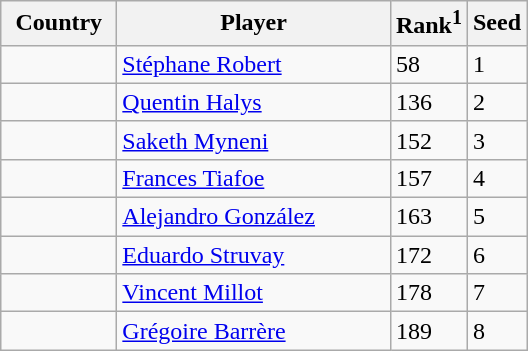<table class="sortable wikitable">
<tr>
<th style="width:70px;">Country</th>
<th style="width:175px;">Player</th>
<th>Rank<sup>1</sup></th>
<th>Seed</th>
</tr>
<tr>
<td></td>
<td><a href='#'>Stéphane Robert</a></td>
<td>58</td>
<td>1</td>
</tr>
<tr>
<td></td>
<td><a href='#'>Quentin Halys</a></td>
<td>136</td>
<td>2</td>
</tr>
<tr>
<td></td>
<td><a href='#'>Saketh Myneni</a></td>
<td>152</td>
<td>3</td>
</tr>
<tr>
<td></td>
<td><a href='#'>Frances Tiafoe</a></td>
<td>157</td>
<td>4</td>
</tr>
<tr>
<td></td>
<td><a href='#'>Alejandro González</a></td>
<td>163</td>
<td>5</td>
</tr>
<tr>
<td></td>
<td><a href='#'>Eduardo Struvay</a></td>
<td>172</td>
<td>6</td>
</tr>
<tr>
<td></td>
<td><a href='#'>Vincent Millot</a></td>
<td>178</td>
<td>7</td>
</tr>
<tr>
<td></td>
<td><a href='#'>Grégoire Barrère</a></td>
<td>189</td>
<td>8</td>
</tr>
</table>
